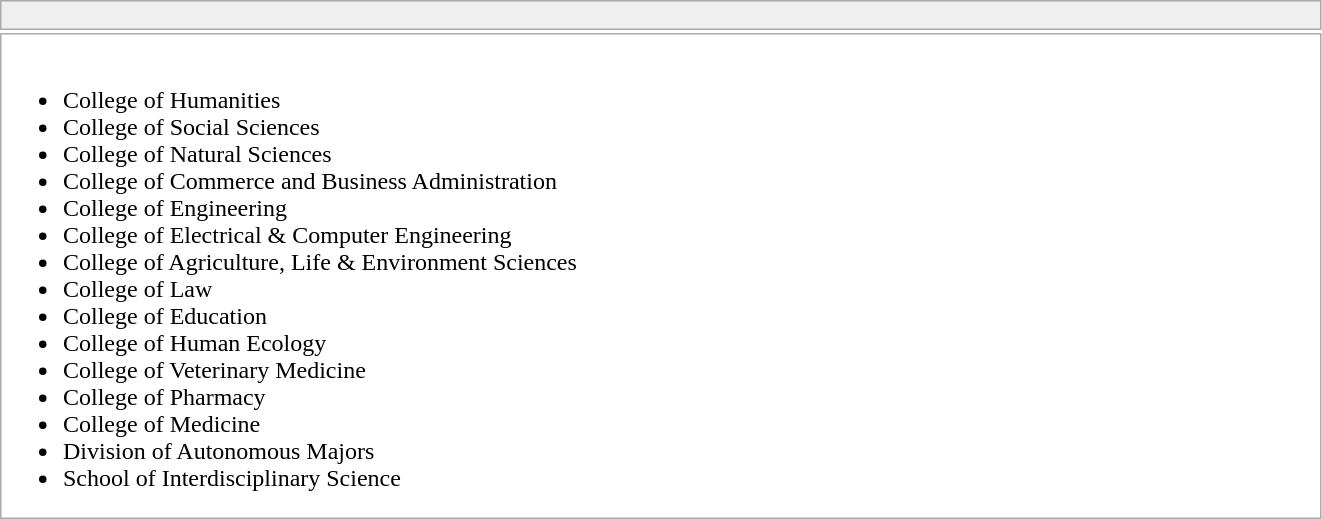<table class="collapsible uncollapsed" width="70%">
<tr>
<th align="left" style="background-color: #efefef; margin: 0 auto; padding: 0 10px 0 10px; border: 1px solid #aaa; "><br></th>
</tr>
<tr>
<td style="border: 1px #aaa solid;"><br><ul><li>College of Humanities</li><li>College of Social Sciences</li><li>College of Natural Sciences</li><li>College of Commerce and Business Administration</li><li>College of Engineering</li><li>College of Electrical & Computer Engineering</li><li>College of Agriculture, Life & Environment Sciences</li><li>College of Law</li><li>College of Education</li><li>College of Human Ecology</li><li>College of Veterinary Medicine</li><li>College of Pharmacy</li><li>College of Medicine</li><li>Division of Autonomous Majors</li><li>School of Interdisciplinary Science</li></ul></td>
</tr>
</table>
